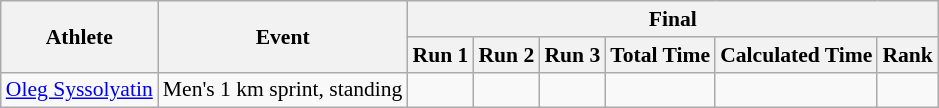<table class="wikitable" style="font-size:90%">
<tr>
<th rowspan="2">Athlete</th>
<th rowspan="2">Event</th>
<th colspan="6">Final</th>
</tr>
<tr>
<th>Run 1</th>
<th>Run 2</th>
<th>Run 3</th>
<th>Total Time</th>
<th>Calculated Time</th>
<th>Rank</th>
</tr>
<tr>
<td><a href='#'>Oleg Syssolyatin</a></td>
<td>Men's 1 km sprint, standing</td>
<td align="center"></td>
<td align="center"></td>
<td align="center"></td>
<td align="center"></td>
<td align="center"></td>
<td align="center"></td>
</tr>
</table>
